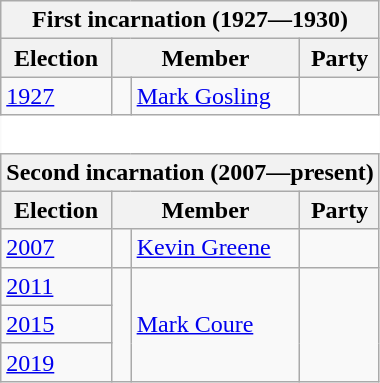<table class="wikitable" style='border-style: none none none none;'>
<tr>
<th colspan="4">First incarnation (1927—1930)</th>
</tr>
<tr>
<th>Election</th>
<th colspan="2">Member</th>
<th>Party</th>
</tr>
<tr style="background: #f9f9f9">
<td><a href='#'>1927</a></td>
<td> </td>
<td><a href='#'>Mark Gosling</a></td>
<td></td>
</tr>
<tr>
<td colspan="4" style='background: #FFFFFF; border-style: none none none none;'> </td>
</tr>
<tr>
<th colspan="4">Second incarnation (2007—present)</th>
</tr>
<tr>
<th>Election</th>
<th colspan="2">Member</th>
<th>Party</th>
</tr>
<tr style="background: #f9f9f9">
<td><a href='#'>2007</a></td>
<td> </td>
<td><a href='#'>Kevin Greene</a></td>
<td></td>
</tr>
<tr |- style="background: #f9f9f9">
<td><a href='#'>2011</a></td>
<td rowspan="3" > </td>
<td rowspan="3"><a href='#'>Mark Coure</a></td>
<td rowspan="3"></td>
</tr>
<tr style="background: #f9f9f9">
<td><a href='#'>2015</a></td>
</tr>
<tr style="background: #f9f9f9">
<td><a href='#'>2019</a></td>
</tr>
</table>
